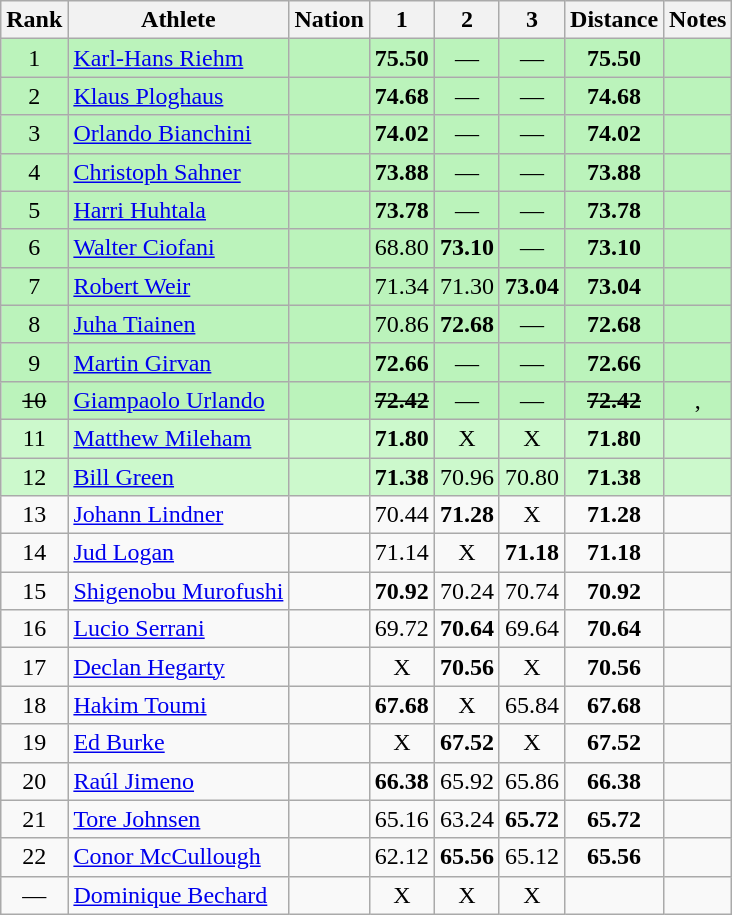<table class="wikitable sortable" style="text-align:center">
<tr>
<th>Rank</th>
<th>Athlete</th>
<th>Nation</th>
<th>1</th>
<th>2</th>
<th>3</th>
<th>Distance</th>
<th>Notes</th>
</tr>
<tr style="background:#bbf3bb;">
<td>1</td>
<td align=left><a href='#'>Karl-Hans Riehm</a></td>
<td align=left></td>
<td><strong>75.50</strong></td>
<td data-sort-value=72.00>—</td>
<td data-sort-value=72.00>—</td>
<td><strong>75.50</strong></td>
<td></td>
</tr>
<tr style="background:#bbf3bb;">
<td>2</td>
<td align=left><a href='#'>Klaus Ploghaus</a></td>
<td align=left></td>
<td><strong>74.68</strong></td>
<td data-sort-value=72.00>—</td>
<td data-sort-value=72.00>—</td>
<td><strong>74.68</strong></td>
<td></td>
</tr>
<tr style="background:#bbf3bb;">
<td>3</td>
<td align=left><a href='#'>Orlando Bianchini</a></td>
<td align=left></td>
<td><strong>74.02</strong></td>
<td data-sort-value=72.00>—</td>
<td data-sort-value=72.00>—</td>
<td><strong>74.02</strong></td>
<td></td>
</tr>
<tr style="background:#bbf3bb;">
<td>4</td>
<td align=left><a href='#'>Christoph Sahner</a></td>
<td align=left></td>
<td><strong>73.88</strong></td>
<td data-sort-value=72.00>—</td>
<td data-sort-value=72.00>—</td>
<td><strong>73.88</strong></td>
<td></td>
</tr>
<tr style="background:#bbf3bb;">
<td>5</td>
<td align=left><a href='#'>Harri Huhtala</a></td>
<td align=left></td>
<td><strong>73.78</strong></td>
<td data-sort-value=72.00>—</td>
<td data-sort-value=72.00>—</td>
<td><strong>73.78</strong></td>
<td></td>
</tr>
<tr style="background:#bbf3bb;">
<td>6</td>
<td align=left><a href='#'>Walter Ciofani</a></td>
<td align=left></td>
<td>68.80</td>
<td><strong>73.10</strong></td>
<td data-sort-value=72.00>—</td>
<td><strong>73.10</strong></td>
<td></td>
</tr>
<tr style="background:#bbf3bb;">
<td>7</td>
<td align=left><a href='#'>Robert Weir</a></td>
<td align=left></td>
<td>71.34</td>
<td>71.30</td>
<td><strong>73.04</strong></td>
<td><strong>73.04</strong></td>
<td></td>
</tr>
<tr style="background:#bbf3bb;">
<td>8</td>
<td align=left><a href='#'>Juha Tiainen</a></td>
<td align=left></td>
<td>70.86</td>
<td><strong>72.68</strong></td>
<td data-sort-value=72.00>—</td>
<td><strong>72.68</strong></td>
<td></td>
</tr>
<tr style="background:#bbf3bb;">
<td>9</td>
<td align=left><a href='#'>Martin Girvan</a></td>
<td align=left></td>
<td><strong>72.66</strong></td>
<td data-sort-value=72.00>—</td>
<td data-sort-value=72.00>—</td>
<td><strong>72.66</strong></td>
<td></td>
</tr>
<tr style="background:#bbf3bb;">
<td><s>10</s></td>
<td align=left><a href='#'>Giampaolo Urlando</a></td>
<td align=left></td>
<td><s><strong>72.42</strong></s></td>
<td data-sort-value=72.00>—</td>
<td data-sort-value=72.00>—</td>
<td><s><strong>72.42</strong></s></td>
<td>, </td>
</tr>
<tr style="background:#ccf9cc;">
<td>11</td>
<td align=left><a href='#'>Matthew Mileham</a></td>
<td align=left></td>
<td><strong>71.80</strong></td>
<td data-sort-value=1.00>X</td>
<td data-sort-value=1.00>X</td>
<td><strong>71.80</strong></td>
<td></td>
</tr>
<tr style="background:#ccf9cc;">
<td>12</td>
<td align=left><a href='#'>Bill Green</a></td>
<td align=left></td>
<td><strong>71.38</strong></td>
<td>70.96</td>
<td>70.80</td>
<td><strong>71.38 </strong></td>
<td></td>
</tr>
<tr>
<td>13</td>
<td align=left><a href='#'>Johann Lindner</a></td>
<td align=left></td>
<td>70.44</td>
<td><strong>71.28</strong></td>
<td data-sort-value=1.00>X</td>
<td><strong>71.28</strong></td>
<td></td>
</tr>
<tr>
<td>14</td>
<td align=left><a href='#'>Jud Logan</a></td>
<td align=left></td>
<td>71.14</td>
<td data-sort-value=1.00>X</td>
<td><strong>71.18</strong></td>
<td><strong>71.18</strong></td>
<td></td>
</tr>
<tr>
<td>15</td>
<td align=left><a href='#'>Shigenobu Murofushi</a></td>
<td align=left></td>
<td><strong>70.92</strong></td>
<td>70.24</td>
<td>70.74</td>
<td><strong>70.92</strong></td>
<td></td>
</tr>
<tr>
<td>16</td>
<td align=left><a href='#'>Lucio Serrani</a></td>
<td align=left></td>
<td>69.72</td>
<td><strong>70.64</strong></td>
<td>69.64</td>
<td><strong>70.64</strong></td>
<td></td>
</tr>
<tr>
<td>17</td>
<td align=left><a href='#'>Declan Hegarty</a></td>
<td align=left></td>
<td data-sort-value=1.00>X</td>
<td><strong>70.56</strong></td>
<td data-sort-value=1.00>X</td>
<td><strong>70.56</strong></td>
<td></td>
</tr>
<tr>
<td>18</td>
<td align=left><a href='#'>Hakim Toumi</a></td>
<td align=left></td>
<td><strong>67.68</strong></td>
<td data-sort-value=1.00>X</td>
<td>65.84</td>
<td><strong>67.68</strong></td>
<td></td>
</tr>
<tr>
<td>19</td>
<td align=left><a href='#'>Ed Burke</a></td>
<td align=left></td>
<td data-sort-value=1.00>X</td>
<td><strong>67.52</strong></td>
<td data-sort-value=1.00>X</td>
<td><strong>67.52</strong></td>
<td></td>
</tr>
<tr>
<td>20</td>
<td align=left><a href='#'>Raúl Jimeno</a></td>
<td align=left></td>
<td><strong>66.38</strong></td>
<td>65.92</td>
<td>65.86</td>
<td><strong>66.38</strong></td>
<td></td>
</tr>
<tr>
<td>21</td>
<td align=left><a href='#'>Tore Johnsen</a></td>
<td align=left></td>
<td>65.16</td>
<td>63.24</td>
<td><strong>65.72</strong></td>
<td><strong>65.72</strong></td>
<td></td>
</tr>
<tr>
<td>22</td>
<td align=left><a href='#'>Conor McCullough</a></td>
<td align=left></td>
<td>62.12</td>
<td><strong>65.56</strong></td>
<td>65.12</td>
<td><strong>65.56</strong></td>
<td></td>
</tr>
<tr>
<td data-sort-value=23>—</td>
<td align=left><a href='#'>Dominique Bechard</a></td>
<td align=left></td>
<td data-sort-value=1.00>X</td>
<td data-sort-value=1.00>X</td>
<td data-sort-value=1.00>X</td>
<td data-sort-value=1.00></td>
<td></td>
</tr>
</table>
